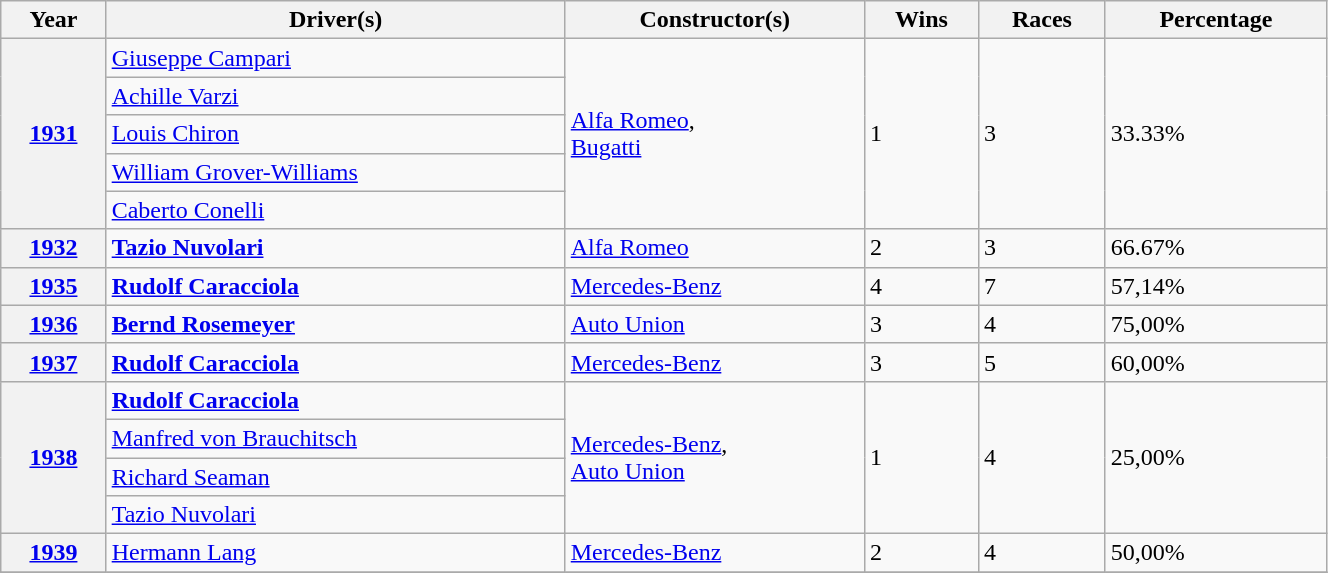<table class="wikitable sortable" style="width:70%">
<tr>
<th scope=col>Year</th>
<th scope=col>Driver(s)</th>
<th scope=col>Constructor(s)</th>
<th scope=col>Wins</th>
<th scope=col>Races</th>
<th>Percentage</th>
</tr>
<tr>
<th rowspan=5><a href='#'>1931</a></th>
<td> <a href='#'>Giuseppe Campari</a></td>
<td rowspan=5><a href='#'>Alfa Romeo</a>,<br><a href='#'>Bugatti</a></td>
<td rowspan=5>1</td>
<td rowspan=5>3</td>
<td rowspan="5">33.33%</td>
</tr>
<tr>
<td> <a href='#'>Achille Varzi</a></td>
</tr>
<tr>
<td> <a href='#'>Louis Chiron</a></td>
</tr>
<tr>
<td> <a href='#'>William Grover-Williams</a></td>
</tr>
<tr>
<td> <a href='#'>Caberto Conelli</a></td>
</tr>
<tr>
<th><a href='#'>1932</a></th>
<td> <strong><a href='#'>Tazio Nuvolari</a></strong></td>
<td><a href='#'>Alfa Romeo</a></td>
<td>2</td>
<td>3</td>
<td>66.67%</td>
</tr>
<tr>
<th><a href='#'>1935</a></th>
<td> <strong><a href='#'>Rudolf Caracciola</a></strong></td>
<td><a href='#'>Mercedes-Benz</a></td>
<td>4</td>
<td>7</td>
<td>57,14%</td>
</tr>
<tr>
<th><a href='#'>1936</a></th>
<td> <strong><a href='#'>Bernd Rosemeyer</a></strong></td>
<td><a href='#'>Auto Union</a></td>
<td>3</td>
<td>4</td>
<td>75,00%</td>
</tr>
<tr>
<th><a href='#'>1937</a></th>
<td> <strong><a href='#'>Rudolf Caracciola</a></strong></td>
<td><a href='#'>Mercedes-Benz</a></td>
<td>3</td>
<td>5</td>
<td>60,00%</td>
</tr>
<tr>
<th rowspan=4><a href='#'>1938</a></th>
<td> <strong><a href='#'>Rudolf Caracciola</a></strong></td>
<td rowspan=4><a href='#'>Mercedes-Benz</a>,<br><a href='#'>Auto Union</a></td>
<td rowspan=4>1</td>
<td rowspan=4>4</td>
<td rowspan="4">25,00%</td>
</tr>
<tr>
<td> <a href='#'>Manfred von Brauchitsch</a></td>
</tr>
<tr>
<td> <a href='#'>Richard Seaman</a></td>
</tr>
<tr>
<td> <a href='#'>Tazio Nuvolari</a></td>
</tr>
<tr>
<th><a href='#'>1939</a></th>
<td> <a href='#'>Hermann Lang</a></td>
<td><a href='#'>Mercedes-Benz</a></td>
<td>2</td>
<td>4</td>
<td>50,00%</td>
</tr>
<tr>
</tr>
</table>
